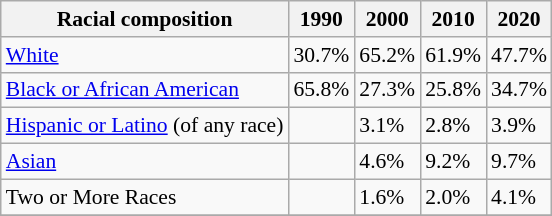<table class="wikitable sortable collapsible" style="font-size: 90%;">
<tr>
<th>Racial composition</th>
<th>1990</th>
<th>2000</th>
<th>2010</th>
<th>2020</th>
</tr>
<tr>
<td><a href='#'>White</a></td>
<td>30.7%</td>
<td>65.2%</td>
<td>61.9%</td>
<td>47.7%</td>
</tr>
<tr>
<td><a href='#'>Black or African American</a></td>
<td>65.8%</td>
<td>27.3%</td>
<td>25.8%</td>
<td>34.7%</td>
</tr>
<tr>
<td><a href='#'>Hispanic or Latino</a> (of any race)</td>
<td></td>
<td>3.1%</td>
<td>2.8%</td>
<td>3.9%</td>
</tr>
<tr>
<td><a href='#'>Asian</a></td>
<td></td>
<td>4.6%</td>
<td>9.2%</td>
<td>9.7%</td>
</tr>
<tr>
<td>Two or More Races</td>
<td></td>
<td>1.6%</td>
<td>2.0%</td>
<td>4.1%</td>
</tr>
<tr>
</tr>
</table>
